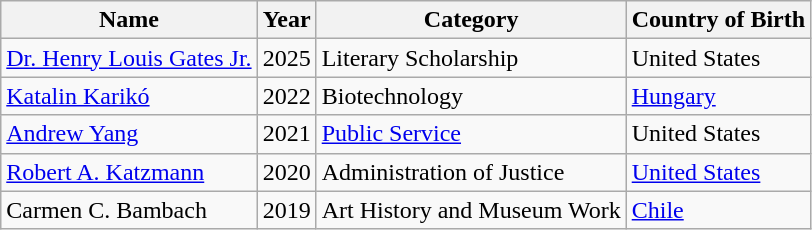<table class="wikitable" border="1">
<tr>
<th>Name</th>
<th>Year</th>
<th>Category</th>
<th>Country of Birth</th>
</tr>
<tr>
<td><a href='#'>Dr. Henry Louis Gates Jr.</a></td>
<td>2025</td>
<td>Literary Scholarship</td>
<td>United States</td>
</tr>
<tr>
<td><a href='#'>Katalin Karikó</a></td>
<td>2022</td>
<td>Biotechnology</td>
<td><a href='#'>Hungary</a></td>
</tr>
<tr>
<td><a href='#'>Andrew Yang</a></td>
<td>2021</td>
<td><a href='#'>Public Service</a></td>
<td>United States</td>
</tr>
<tr>
<td><a href='#'>Robert A. Katzmann</a></td>
<td>2020</td>
<td>Administration of Justice</td>
<td><a href='#'>United States</a></td>
</tr>
<tr>
<td>Carmen C. Bambach<br></td>
<td>2019</td>
<td>Art History and Museum Work</td>
<td><a href='#'>Chile</a></td>
</tr>
</table>
